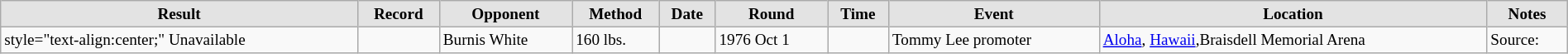<table class="wikitable sortable" style="font-size:80%; text-align:left; width:100%;">
<tr style="margin:0.5em auto; font-size:100%;">
<th style="border-style:none none solid solid; background:#e3e3e3;">Result</th>
<th style="border-style:none none solid solid; background:#e3e3e3;">Record</th>
<th style="border-style:none none solid solid; background:#e3e3e3;">Opponent</th>
<th style="border-style:none none solid solid; background:#e3e3e3;">Method</th>
<th style="border-style:none none solid solid; background:#e3e3e3;">Date</th>
<th style="border-style:none none solid solid; background:#e3e3e3;">Round</th>
<th style="border-style:none none solid solid; background:#e3e3e3;">Time</th>
<th style="border-style:none none solid solid; background:#e3e3e3;">Event</th>
<th style="border-style:none none solid solid; background:#e3e3e3;">Location</th>
<th style="border-style:none none solid solid; background:#e3e3e3;">Notes</th>
</tr>
<tr>
<td>style="text-align:center;" Unavailable</td>
<td align='left'></td>
<td align='left'>Burnis White</td>
<td align='left'>160 lbs.</td>
<td align='left'></td>
<td align='left'>1976 Oct 1</td>
<td style="text-align:center;"></td>
<td align='left'>Tommy Lee promoter</td>
<td><a href='#'>Aloha</a>, <a href='#'>Hawaii</a>,Braisdell Memorial Arena</td>
<td>Source:</td>
</tr>
</table>
